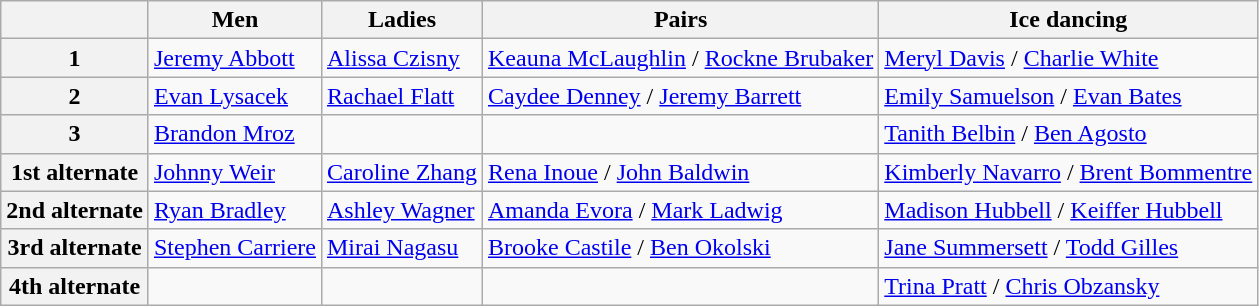<table class="wikitable">
<tr>
<th></th>
<th>Men</th>
<th>Ladies</th>
<th>Pairs</th>
<th>Ice dancing</th>
</tr>
<tr>
<th>1</th>
<td><a href='#'>Jeremy Abbott</a></td>
<td><a href='#'>Alissa Czisny</a></td>
<td><a href='#'>Keauna McLaughlin</a> / <a href='#'>Rockne Brubaker</a></td>
<td><a href='#'>Meryl Davis</a> / <a href='#'>Charlie White</a></td>
</tr>
<tr>
<th>2</th>
<td><a href='#'>Evan Lysacek</a></td>
<td><a href='#'>Rachael Flatt</a></td>
<td><a href='#'>Caydee Denney</a> / <a href='#'>Jeremy Barrett</a></td>
<td><a href='#'>Emily Samuelson</a> / <a href='#'>Evan Bates</a></td>
</tr>
<tr>
<th>3</th>
<td><a href='#'>Brandon Mroz</a></td>
<td></td>
<td></td>
<td><a href='#'>Tanith Belbin</a> / <a href='#'>Ben Agosto</a></td>
</tr>
<tr>
<th>1st alternate</th>
<td><a href='#'>Johnny Weir</a></td>
<td><a href='#'>Caroline Zhang</a></td>
<td><a href='#'>Rena Inoue</a> / <a href='#'>John Baldwin</a></td>
<td><a href='#'>Kimberly Navarro</a> / <a href='#'>Brent Bommentre</a></td>
</tr>
<tr>
<th>2nd alternate</th>
<td><a href='#'>Ryan Bradley</a></td>
<td><a href='#'>Ashley Wagner</a></td>
<td><a href='#'>Amanda Evora</a> / <a href='#'>Mark Ladwig</a></td>
<td><a href='#'>Madison Hubbell</a> / <a href='#'>Keiffer Hubbell</a></td>
</tr>
<tr>
<th>3rd alternate</th>
<td><a href='#'>Stephen Carriere</a></td>
<td><a href='#'>Mirai Nagasu</a></td>
<td><a href='#'>Brooke Castile</a> / <a href='#'>Ben Okolski</a></td>
<td><a href='#'>Jane Summersett</a> / <a href='#'>Todd Gilles</a></td>
</tr>
<tr>
<th>4th alternate</th>
<td></td>
<td></td>
<td></td>
<td><a href='#'>Trina Pratt</a> / <a href='#'>Chris Obzansky</a></td>
</tr>
</table>
